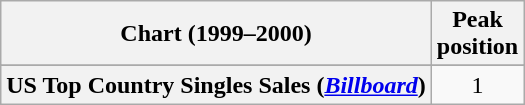<table class="wikitable sortable plainrowheaders">
<tr>
<th align="left">Chart (1999–2000)</th>
<th style="text-align:center;">Peak<br>position</th>
</tr>
<tr>
</tr>
<tr>
</tr>
<tr>
</tr>
<tr>
<th scope="row">US Top Country Singles Sales (<em><a href='#'>Billboard</a></em>)<br></th>
<td align="center">1</td>
</tr>
</table>
